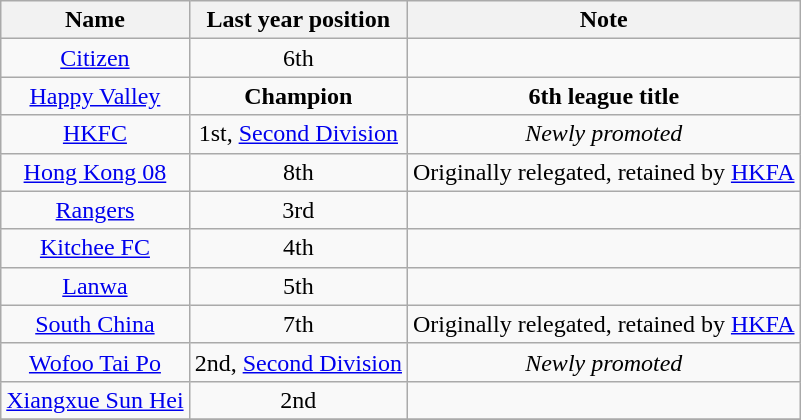<table class="wikitable" style="text-align:center;">
<tr>
<th>Name</th>
<th>Last year position</th>
<th>Note</th>
</tr>
<tr>
<td><a href='#'>Citizen</a></td>
<td>6th</td>
<td></td>
</tr>
<tr>
<td><a href='#'>Happy Valley</a></td>
<td><strong>Champion</strong></td>
<td><strong>6th league title</strong></td>
</tr>
<tr>
<td><a href='#'>HKFC</a></td>
<td>1st, <a href='#'>Second Division</a></td>
<td><em>Newly promoted</em></td>
</tr>
<tr>
<td><a href='#'>Hong Kong 08</a></td>
<td>8th</td>
<td>Originally relegated, retained by <a href='#'>HKFA</a></td>
</tr>
<tr>
<td><a href='#'>Rangers</a></td>
<td>3rd</td>
<td></td>
</tr>
<tr>
<td><a href='#'>Kitchee FC</a></td>
<td>4th</td>
<td></td>
</tr>
<tr>
<td><a href='#'>Lanwa</a></td>
<td>5th</td>
<td></td>
</tr>
<tr>
<td><a href='#'>South China</a></td>
<td>7th</td>
<td>Originally relegated, retained by <a href='#'>HKFA</a></td>
</tr>
<tr>
<td><a href='#'>Wofoo Tai Po</a></td>
<td>2nd, <a href='#'>Second Division</a></td>
<td><em>Newly promoted</em></td>
</tr>
<tr>
<td><a href='#'>Xiangxue Sun Hei</a></td>
<td>2nd</td>
<td></td>
</tr>
<tr>
</tr>
</table>
